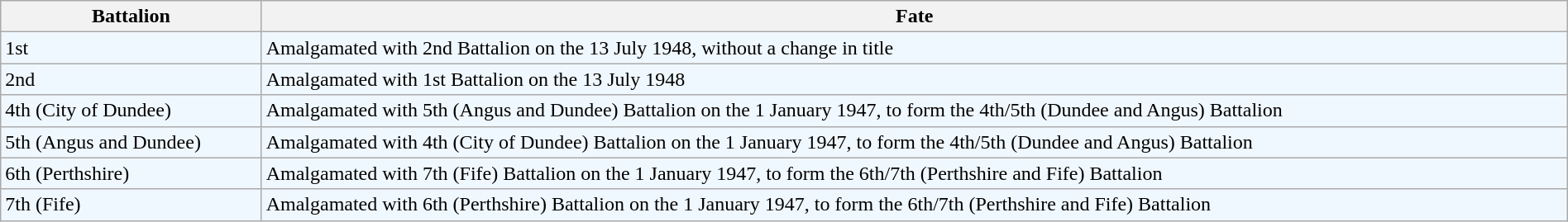<table class="wikitable" style="width:100%;">
<tr>
<th>Battalion</th>
<th>Fate</th>
</tr>
<tr style="background:#f0f8ff;">
<td>1st</td>
<td>Amalgamated with 2nd Battalion on the 13 July 1948, without a change in title</td>
</tr>
<tr style="background:#f0f8ff;">
<td>2nd</td>
<td>Amalgamated with 1st Battalion on the 13 July 1948</td>
</tr>
<tr style="background:#f0f8ff;">
<td>4th (City of Dundee)</td>
<td>Amalgamated with 5th (Angus and Dundee) Battalion on the 1 January 1947, to form the 4th/5th (Dundee and Angus) Battalion</td>
</tr>
<tr style="background:#f0f8ff;">
<td>5th (Angus and Dundee)</td>
<td>Amalgamated with 4th (City of Dundee) Battalion on the 1 January 1947, to form the 4th/5th (Dundee and Angus) Battalion</td>
</tr>
<tr style="background:#f0f8ff;">
<td>6th (Perthshire)</td>
<td>Amalgamated with 7th (Fife) Battalion on the 1 January 1947, to form the 6th/7th (Perthshire and Fife) Battalion</td>
</tr>
<tr style="background:#f0f8ff;">
<td>7th (Fife)</td>
<td>Amalgamated with 6th (Perthshire) Battalion on the 1 January 1947, to form the 6th/7th (Perthshire and Fife) Battalion</td>
</tr>
</table>
